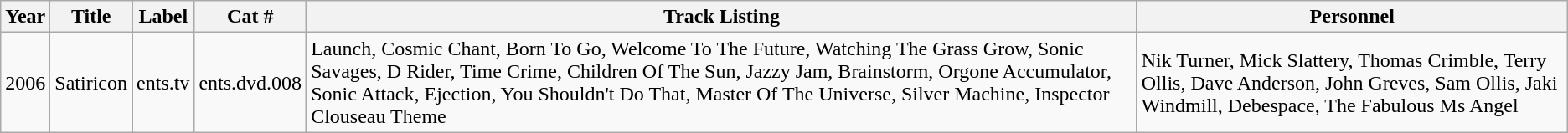<table class="wikitable">
<tr>
<th>Year</th>
<th>Title</th>
<th>Label</th>
<th>Cat #</th>
<th>Track Listing</th>
<th>Personnel</th>
</tr>
<tr>
<td>2006</td>
<td>Satiricon</td>
<td>ents.tv</td>
<td>ents.dvd.008</td>
<td>Launch, Cosmic Chant, Born To Go, Welcome To The Future, Watching The Grass Grow, Sonic Savages, D Rider, Time Crime, Children Of The Sun, Jazzy Jam, Brainstorm, Orgone Accumulator, Sonic Attack, Ejection, You Shouldn't Do That, Master Of The Universe, Silver Machine, Inspector Clouseau Theme</td>
<td>Nik Turner, Mick Slattery, Thomas Crimble, Terry Ollis, Dave Anderson, John Greves, Sam Ollis, Jaki Windmill, Debespace, The Fabulous Ms Angel</td>
</tr>
</table>
